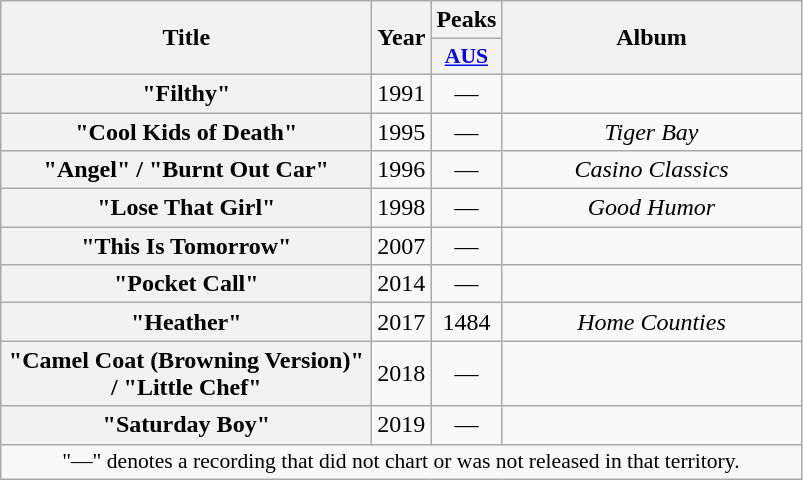<table class="wikitable plainrowheaders" style="text-align:center">
<tr>
<th scope="col" rowspan="2" style="width:15em;">Title</th>
<th scope="col" rowspan="2">Year</th>
<th scope="col">Peaks</th>
<th scope="col" rowspan="2" style="width:12em;">Album</th>
</tr>
<tr>
<th scope="col" style="width:2.5em;font-size:90%;"><a href='#'>AUS</a><br></th>
</tr>
<tr>
<th scope="row">"Filthy"<br></th>
<td>1991</td>
<td>—</td>
<td></td>
</tr>
<tr>
<th scope="row">"Cool Kids of Death"</th>
<td>1995</td>
<td>—</td>
<td><em>Tiger Bay</em></td>
</tr>
<tr>
<th scope="row">"Angel" / "Burnt Out Car"</th>
<td>1996</td>
<td>—</td>
<td><em>Casino Classics</em></td>
</tr>
<tr>
<th scope="row">"Lose That Girl"</th>
<td>1998</td>
<td>—</td>
<td><em>Good Humor</em></td>
</tr>
<tr>
<th scope="row">"This Is Tomorrow"</th>
<td>2007</td>
<td>—</td>
<td></td>
</tr>
<tr>
<th scope="row">"Pocket Call"</th>
<td>2014</td>
<td>—</td>
<td></td>
</tr>
<tr>
<th scope="row">"Heather"</th>
<td>2017</td>
<td>1484</td>
<td><em>Home Counties</em></td>
</tr>
<tr>
<th scope="row">"Camel Coat (Browning Version)" / "Little Chef"</th>
<td>2018</td>
<td>—</td>
<td></td>
</tr>
<tr>
<th scope="row">"Saturday Boy"</th>
<td>2019</td>
<td>—</td>
<td></td>
</tr>
<tr>
<td colspan="4" style="font-size:90%">"—" denotes a recording that did not chart or was not released in that territory.</td>
</tr>
</table>
